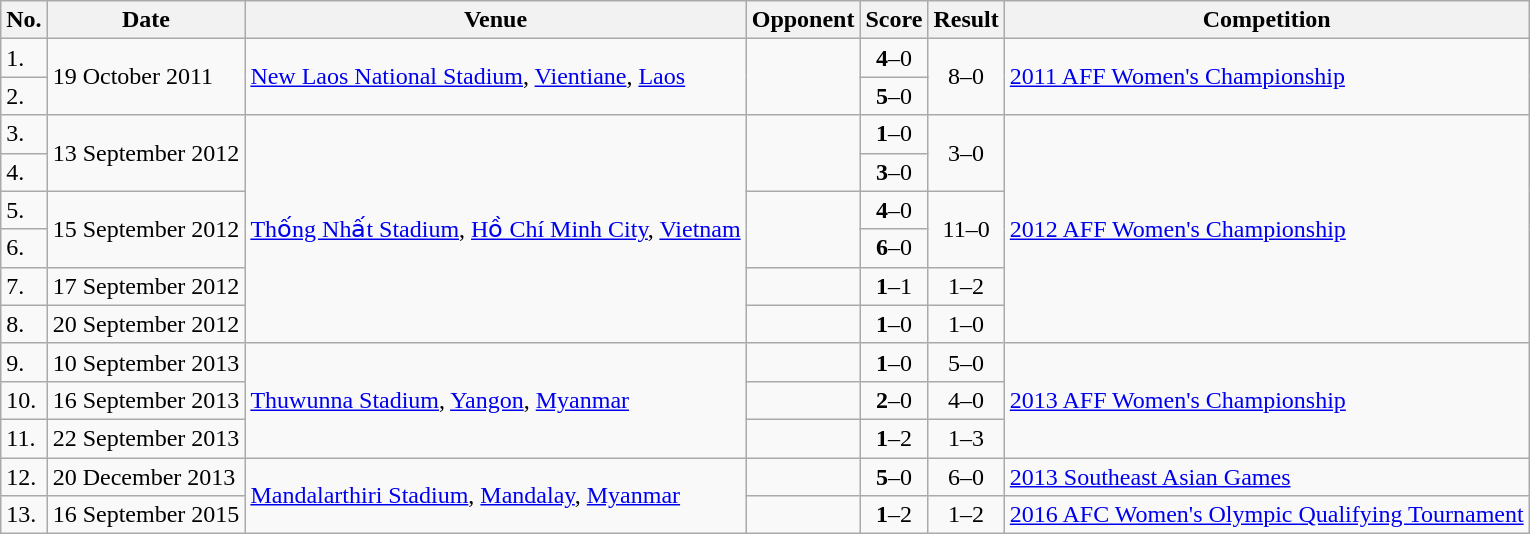<table class="wikitable">
<tr>
<th>No.</th>
<th>Date</th>
<th>Venue</th>
<th>Opponent</th>
<th>Score</th>
<th>Result</th>
<th>Competition</th>
</tr>
<tr>
<td>1.</td>
<td rowspan=2>19 October 2011</td>
<td rowspan=2><a href='#'>New Laos National Stadium</a>, <a href='#'>Vientiane</a>, <a href='#'>Laos</a></td>
<td rowspan=2></td>
<td align=center><strong>4</strong>–0</td>
<td rowspan=2 align=center>8–0</td>
<td rowspan=2><a href='#'>2011 AFF Women's Championship</a></td>
</tr>
<tr>
<td>2.</td>
<td align=center><strong>5</strong>–0</td>
</tr>
<tr>
<td>3.</td>
<td rowspan=2>13 September 2012</td>
<td rowspan=6><a href='#'>Thống Nhất Stadium</a>, <a href='#'>Hồ Chí Minh City</a>, <a href='#'>Vietnam</a></td>
<td rowspan=2></td>
<td align=center><strong>1</strong>–0</td>
<td rowspan=2 align=center>3–0</td>
<td rowspan=6><a href='#'>2012 AFF Women's Championship</a></td>
</tr>
<tr>
<td>4.</td>
<td align=center><strong>3</strong>–0</td>
</tr>
<tr>
<td>5.</td>
<td rowspan=2>15 September 2012</td>
<td rowspan=2></td>
<td align=center><strong>4</strong>–0</td>
<td rowspan=2 align=center>11–0</td>
</tr>
<tr>
<td>6.</td>
<td align=center><strong>6</strong>–0</td>
</tr>
<tr>
<td>7.</td>
<td>17 September 2012</td>
<td></td>
<td align=center><strong>1</strong>–1</td>
<td align=center>1–2</td>
</tr>
<tr>
<td>8.</td>
<td>20 September 2012</td>
<td></td>
<td align=center><strong>1</strong>–0</td>
<td align=center>1–0</td>
</tr>
<tr>
<td>9.</td>
<td>10 September 2013</td>
<td rowspan=3><a href='#'>Thuwunna Stadium</a>, <a href='#'>Yangon</a>, <a href='#'>Myanmar</a></td>
<td></td>
<td align=center><strong>1</strong>–0</td>
<td align=center>5–0</td>
<td rowspan=3><a href='#'>2013 AFF Women's Championship</a></td>
</tr>
<tr>
<td>10.</td>
<td>16 September 2013</td>
<td></td>
<td align=center><strong>2</strong>–0</td>
<td align=center>4–0</td>
</tr>
<tr>
<td>11.</td>
<td>22 September 2013</td>
<td></td>
<td align=center><strong>1</strong>–2</td>
<td align=center>1–3</td>
</tr>
<tr>
<td>12.</td>
<td>20 December 2013</td>
<td rowspan="2"><a href='#'>Mandalarthiri Stadium</a>, <a href='#'>Mandalay</a>, <a href='#'>Myanmar</a></td>
<td></td>
<td align=center><strong>5</strong>–0</td>
<td align=center>6–0</td>
<td><a href='#'>2013 Southeast Asian Games</a></td>
</tr>
<tr>
<td>13.</td>
<td>16 September 2015</td>
<td></td>
<td align=center><strong>1</strong>–2</td>
<td align=center>1–2</td>
<td><a href='#'>2016 AFC Women's Olympic Qualifying Tournament</a></td>
</tr>
</table>
